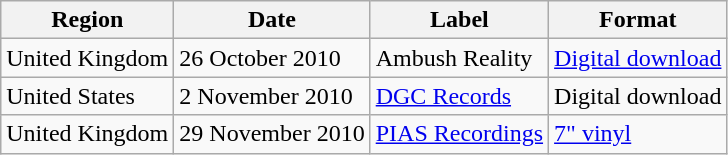<table class="wikitable">
<tr>
<th>Region</th>
<th>Date</th>
<th>Label</th>
<th>Format</th>
</tr>
<tr>
<td>United Kingdom</td>
<td>26 October 2010</td>
<td>Ambush Reality</td>
<td><a href='#'>Digital download</a></td>
</tr>
<tr>
<td>United States</td>
<td>2 November 2010</td>
<td><a href='#'>DGC Records</a></td>
<td>Digital download</td>
</tr>
<tr>
<td>United Kingdom</td>
<td>29 November 2010</td>
<td><a href='#'>PIAS Recordings</a></td>
<td><a href='#'>7" vinyl</a></td>
</tr>
</table>
